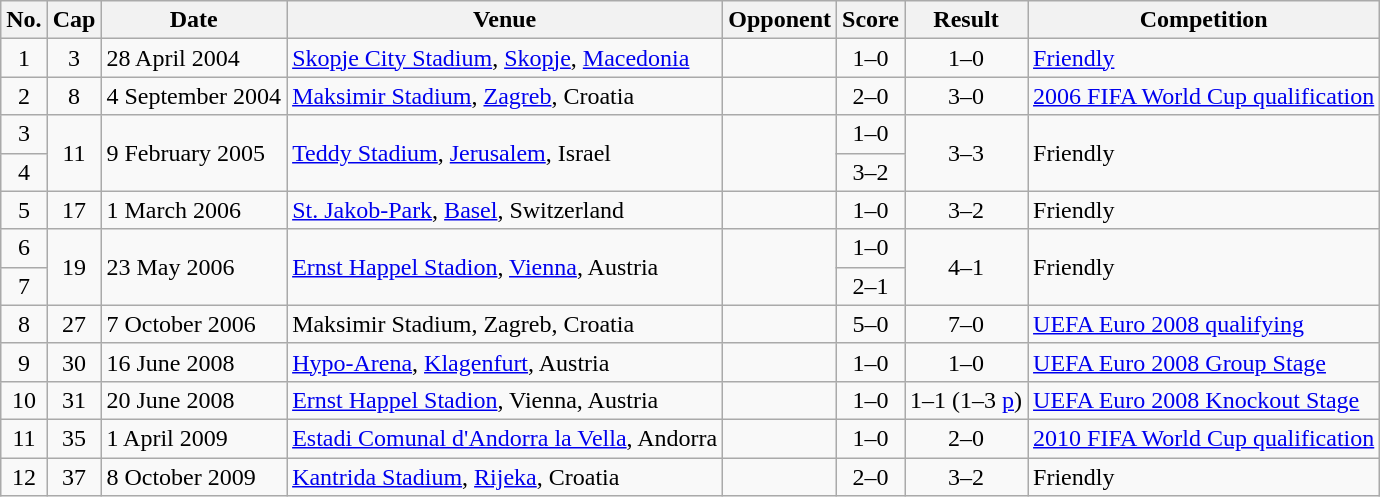<table class="wikitable sortable">
<tr>
<th scope="col">No.</th>
<th scope="col">Cap</th>
<th scope="col">Date</th>
<th scope="col">Venue</th>
<th scope="col">Opponent</th>
<th scope="col">Score</th>
<th scope="col">Result</th>
<th scope="col">Competition</th>
</tr>
<tr>
<td align="center">1</td>
<td align="center">3</td>
<td>28 April 2004</td>
<td><a href='#'>Skopje City Stadium</a>, <a href='#'>Skopje</a>, <a href='#'>Macedonia</a></td>
<td></td>
<td align="center">1–0</td>
<td align="center">1–0</td>
<td><a href='#'>Friendly</a></td>
</tr>
<tr>
<td align="center">2</td>
<td align="center">8</td>
<td>4 September 2004</td>
<td><a href='#'>Maksimir Stadium</a>, <a href='#'>Zagreb</a>, Croatia</td>
<td></td>
<td align="center">2–0</td>
<td align="center">3–0</td>
<td><a href='#'>2006 FIFA World Cup qualification</a></td>
</tr>
<tr>
<td align="center">3</td>
<td rowspan="2" align="center">11</td>
<td rowspan="2">9 February 2005</td>
<td rowspan="2"><a href='#'>Teddy Stadium</a>, <a href='#'>Jerusalem</a>, Israel</td>
<td rowspan="2"></td>
<td align="center">1–0</td>
<td rowspan="2" align="center">3–3</td>
<td rowspan="2">Friendly</td>
</tr>
<tr>
<td align="center">4</td>
<td align="center">3–2</td>
</tr>
<tr>
<td align="center">5</td>
<td align="center">17</td>
<td>1 March 2006</td>
<td><a href='#'>St. Jakob-Park</a>, <a href='#'>Basel</a>, Switzerland</td>
<td></td>
<td align="center">1–0</td>
<td align="center">3–2</td>
<td>Friendly</td>
</tr>
<tr>
<td align="center">6</td>
<td rowspan="2" align="center">19</td>
<td rowspan="2">23 May 2006</td>
<td rowspan="2"><a href='#'>Ernst Happel Stadion</a>, <a href='#'>Vienna</a>, Austria</td>
<td rowspan="2"></td>
<td align="center">1–0</td>
<td rowspan="2" align="center">4–1</td>
<td rowspan="2">Friendly</td>
</tr>
<tr>
<td align="center">7</td>
<td align="center">2–1</td>
</tr>
<tr>
<td align="center">8</td>
<td align="center">27</td>
<td>7 October 2006</td>
<td>Maksimir Stadium, Zagreb, Croatia</td>
<td></td>
<td align="center">5–0</td>
<td align="center">7–0</td>
<td><a href='#'>UEFA Euro 2008 qualifying</a></td>
</tr>
<tr>
<td align="center">9</td>
<td align="center">30</td>
<td>16 June 2008</td>
<td><a href='#'>Hypo-Arena</a>, <a href='#'>Klagenfurt</a>, Austria</td>
<td></td>
<td align="center">1–0</td>
<td align="center">1–0</td>
<td><a href='#'>UEFA Euro 2008 Group Stage</a></td>
</tr>
<tr>
<td align="center">10</td>
<td align="center">31</td>
<td>20 June 2008</td>
<td><a href='#'>Ernst Happel Stadion</a>, Vienna, Austria</td>
<td></td>
<td align="center">1–0</td>
<td align="center">1–1 (1–3 <a href='#'>p</a>)</td>
<td><a href='#'>UEFA Euro 2008 Knockout Stage</a></td>
</tr>
<tr>
<td align="center">11</td>
<td align="center">35</td>
<td>1 April 2009</td>
<td><a href='#'>Estadi Comunal d'Andorra la Vella</a>, Andorra</td>
<td></td>
<td align="center">1–0</td>
<td align="center">2–0</td>
<td><a href='#'>2010 FIFA World Cup qualification</a></td>
</tr>
<tr>
<td align="center">12</td>
<td align="center">37</td>
<td>8 October 2009</td>
<td><a href='#'>Kantrida Stadium</a>, <a href='#'>Rijeka</a>, Croatia</td>
<td></td>
<td align="center">2–0</td>
<td align="center">3–2</td>
<td>Friendly</td>
</tr>
</table>
